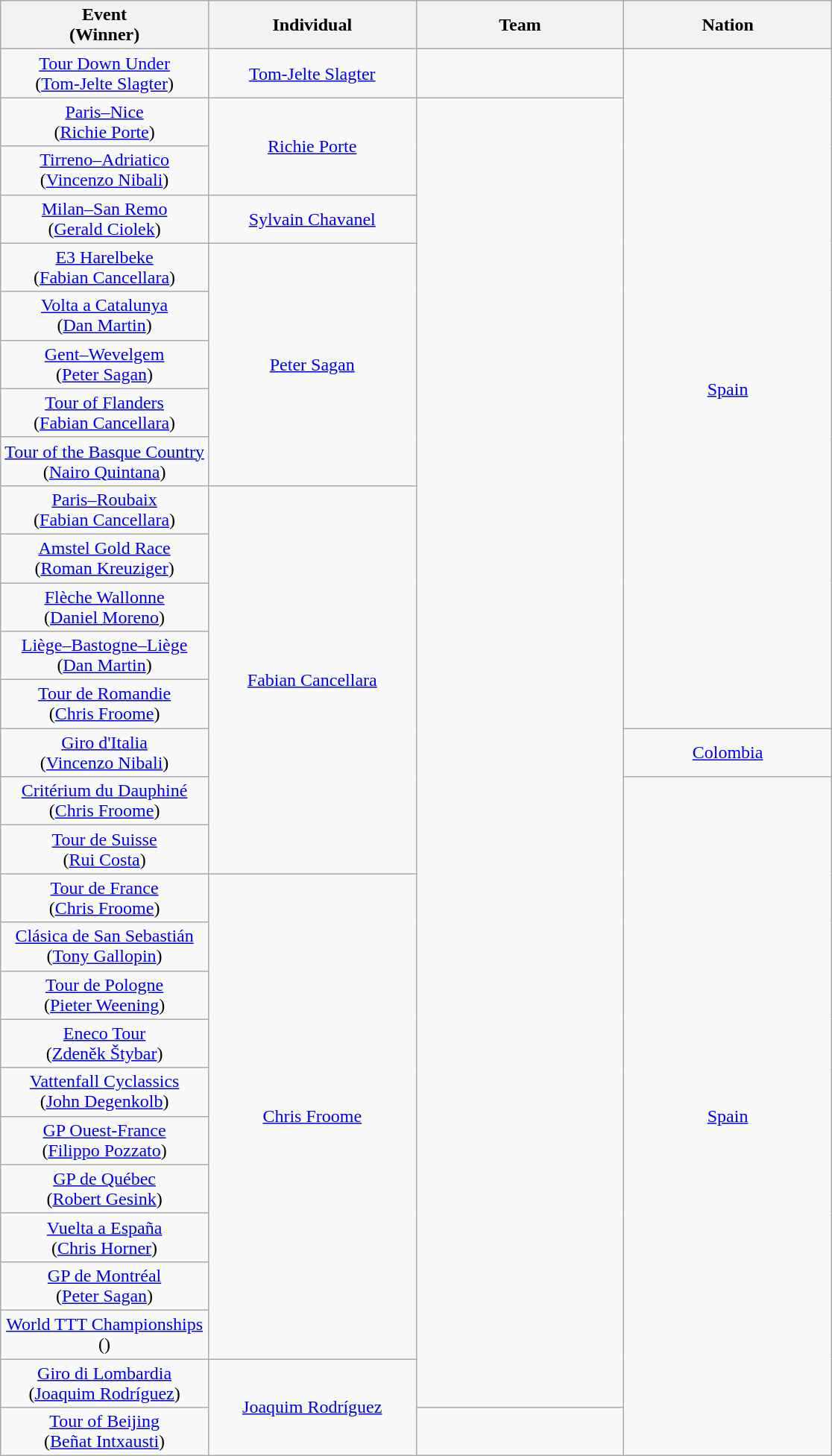<table class="wikitable" style="text-align: center;">
<tr>
<th style="width:25%;">Event<br>(Winner)</th>
<th style="width:25%;"><strong>Individual</strong></th>
<th style="width:25%;"><strong>Team</strong></th>
<th style="width:25%;"><strong>Nation</strong></th>
</tr>
<tr>
<td><a href='#'>Tour Down Under</a><br>(<a href='#'>Tom-Jelte Slagter</a>)</td>
<td><a href='#'>Tom-Jelte Slagter</a></td>
<td></td>
<td rowspan=14><a href='#'>Spain</a></td>
</tr>
<tr>
<td><a href='#'>Paris–Nice</a><br>(<a href='#'>Richie Porte</a>)</td>
<td rowspan=2><a href='#'>Richie Porte</a></td>
<td rowspan=27></td>
</tr>
<tr>
<td><a href='#'>Tirreno–Adriatico</a><br>(<a href='#'>Vincenzo Nibali</a>)</td>
</tr>
<tr>
<td><a href='#'>Milan–San Remo</a><br>(<a href='#'>Gerald Ciolek</a>)</td>
<td><a href='#'>Sylvain Chavanel</a></td>
</tr>
<tr>
<td><a href='#'>E3 Harelbeke</a><br>(<a href='#'>Fabian Cancellara</a>)</td>
<td rowspan=5><a href='#'>Peter Sagan</a></td>
</tr>
<tr>
<td><a href='#'>Volta a Catalunya</a><br>(<a href='#'>Dan Martin</a>)</td>
</tr>
<tr>
<td><a href='#'>Gent–Wevelgem</a><br>(<a href='#'>Peter Sagan</a>)</td>
</tr>
<tr>
<td><a href='#'>Tour of Flanders</a><br>(<a href='#'>Fabian Cancellara</a>)</td>
</tr>
<tr>
<td><a href='#'>Tour of the Basque Country</a><br>(<a href='#'>Nairo Quintana</a>)</td>
</tr>
<tr>
<td><a href='#'>Paris–Roubaix</a><br>(<a href='#'>Fabian Cancellara</a>)</td>
<td rowspan=8><a href='#'>Fabian Cancellara</a></td>
</tr>
<tr>
<td><a href='#'>Amstel Gold Race</a><br>(<a href='#'>Roman Kreuziger</a>)</td>
</tr>
<tr>
<td><a href='#'>Flèche Wallonne</a><br>(<a href='#'>Daniel Moreno</a>)</td>
</tr>
<tr>
<td><a href='#'>Liège–Bastogne–Liège</a><br>(<a href='#'>Dan Martin</a>)</td>
</tr>
<tr>
<td><a href='#'>Tour de Romandie</a><br>(<a href='#'>Chris Froome</a>)</td>
</tr>
<tr>
<td><a href='#'>Giro d'Italia</a><br>(<a href='#'>Vincenzo Nibali</a>)</td>
<td><a href='#'>Colombia</a></td>
</tr>
<tr>
<td><a href='#'>Critérium du Dauphiné</a><br>(<a href='#'>Chris Froome</a>)</td>
<td rowspan=14><a href='#'>Spain</a></td>
</tr>
<tr>
<td><a href='#'>Tour de Suisse</a><br>(<a href='#'>Rui Costa</a>)</td>
</tr>
<tr>
<td><a href='#'>Tour de France</a><br>(<a href='#'>Chris Froome</a>)</td>
<td rowspan=10><a href='#'>Chris Froome</a></td>
</tr>
<tr>
<td><a href='#'>Clásica de San Sebastián</a><br>(<a href='#'>Tony Gallopin</a>)</td>
</tr>
<tr>
<td><a href='#'>Tour de Pologne</a><br>(<a href='#'>Pieter Weening</a>)</td>
</tr>
<tr>
<td><a href='#'>Eneco Tour</a><br>(<a href='#'>Zdeněk Štybar</a>)</td>
</tr>
<tr>
<td><a href='#'>Vattenfall Cyclassics</a><br>(<a href='#'>John Degenkolb</a>)</td>
</tr>
<tr>
<td><a href='#'>GP Ouest-France</a><br>(<a href='#'>Filippo Pozzato</a>)</td>
</tr>
<tr>
<td><a href='#'>GP de Québec</a><br>(<a href='#'>Robert Gesink</a>)</td>
</tr>
<tr>
<td><a href='#'>Vuelta a España</a><br>(<a href='#'>Chris Horner</a>)</td>
</tr>
<tr>
<td><a href='#'>GP de Montréal</a><br>(<a href='#'>Peter Sagan</a>)</td>
</tr>
<tr>
<td><a href='#'>World TTT Championships</a><br>()</td>
</tr>
<tr>
<td><a href='#'>Giro di Lombardia</a><br>(<a href='#'>Joaquim Rodríguez</a>)</td>
<td rowspan=2><a href='#'>Joaquim Rodríguez</a></td>
</tr>
<tr>
<td><a href='#'>Tour of Beijing</a><br>(<a href='#'>Beñat Intxausti</a>)</td>
<td></td>
</tr>
</table>
